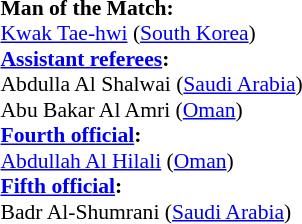<table style="width:50%; font-size:90%;">
<tr>
<td><br><strong>Man of the Match:</strong>
<br><a href='#'>Kwak Tae-hwi</a> (<a href='#'>South Korea</a>)<br><strong><a href='#'>Assistant referees</a>:</strong>
<br>Abdulla Al Shalwai (<a href='#'>Saudi Arabia</a>)
<br>Abu Bakar Al Amri (<a href='#'>Oman</a>)
<br><strong><a href='#'>Fourth official</a>:</strong>
<br><a href='#'>Abdullah Al Hilali</a> (<a href='#'>Oman</a>)
<br><strong><a href='#'>Fifth official</a>:</strong>
<br>Badr Al-Shumrani (<a href='#'>Saudi Arabia</a>)</td>
</tr>
</table>
